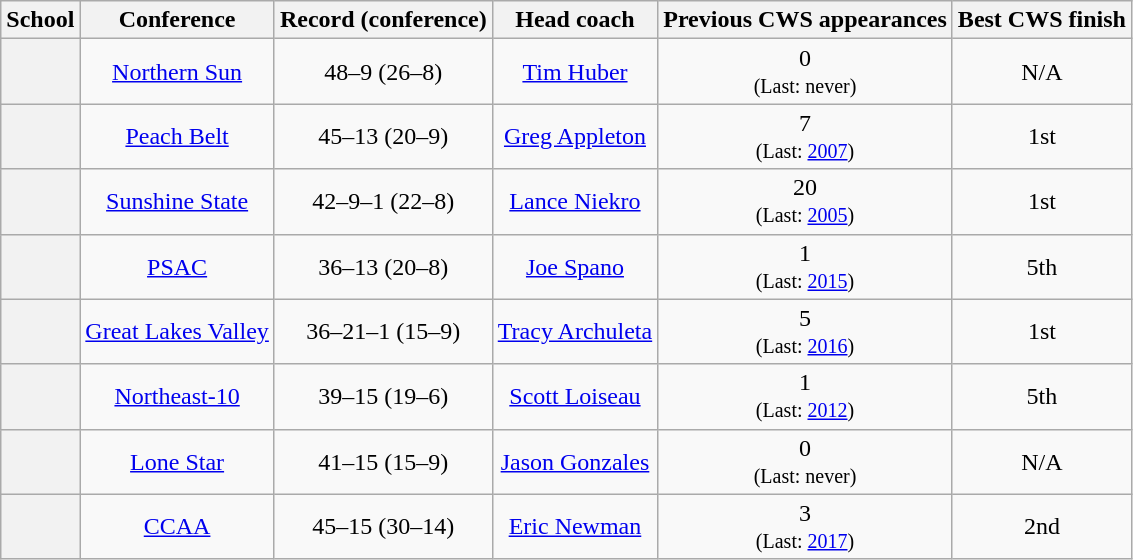<table class="wikitable" style=text-align:center>
<tr>
<th>School</th>
<th>Conference</th>
<th>Record (conference)</th>
<th>Head coach</th>
<th>Previous CWS appearances</th>
<th>Best CWS finish</th>
</tr>
<tr>
<th scope="row" style="text-align:center"></th>
<td><a href='#'>Northern Sun</a></td>
<td>48–9 (26–8)</td>
<td><a href='#'>Tim Huber</a></td>
<td>0<br><small>(Last: never)</small></td>
<td>N/A</td>
</tr>
<tr>
<th scope="row" style="text-align:center"></th>
<td><a href='#'>Peach Belt</a></td>
<td>45–13 (20–9)</td>
<td><a href='#'>Greg Appleton</a></td>
<td>7<br><small>(Last: <a href='#'>2007</a>)</small></td>
<td>1st</td>
</tr>
<tr>
<th scope="row" style="text-align:center"></th>
<td><a href='#'>Sunshine State</a></td>
<td>42–9–1 (22–8)</td>
<td><a href='#'>Lance Niekro</a></td>
<td>20<br><small>(Last: <a href='#'>2005</a>)</small></td>
<td>1st</td>
</tr>
<tr>
<th scope="row" style="text-align:center"></th>
<td><a href='#'>PSAC</a></td>
<td>36–13 (20–8)</td>
<td><a href='#'>Joe Spano</a></td>
<td>1<br><small>(Last: <a href='#'>2015</a>)</small></td>
<td>5th</td>
</tr>
<tr>
<th scope="row" style="text-align:center"></th>
<td><a href='#'>Great Lakes Valley</a></td>
<td>36–21–1 (15–9)</td>
<td><a href='#'>Tracy Archuleta</a></td>
<td>5<br><small>(Last: <a href='#'>2016</a>)</small></td>
<td>1st</td>
</tr>
<tr>
<th scope="row" style="text-align:center"></th>
<td><a href='#'>Northeast-10</a></td>
<td>39–15 (19–6)</td>
<td><a href='#'>Scott Loiseau</a></td>
<td>1<br><small>(Last: <a href='#'>2012</a>)</small></td>
<td>5th</td>
</tr>
<tr>
<th scope="row" style="text-align:center"></th>
<td><a href='#'>Lone Star</a></td>
<td>41–15 (15–9)</td>
<td><a href='#'>Jason Gonzales</a></td>
<td>0<br><small>(Last: never)</small></td>
<td>N/A</td>
</tr>
<tr>
<th scope="row" style="text-align:center"></th>
<td><a href='#'>CCAA</a></td>
<td>45–15 (30–14)</td>
<td><a href='#'>Eric Newman</a></td>
<td>3<br><small>(Last: <a href='#'>2017</a>)</small></td>
<td>2nd</td>
</tr>
</table>
